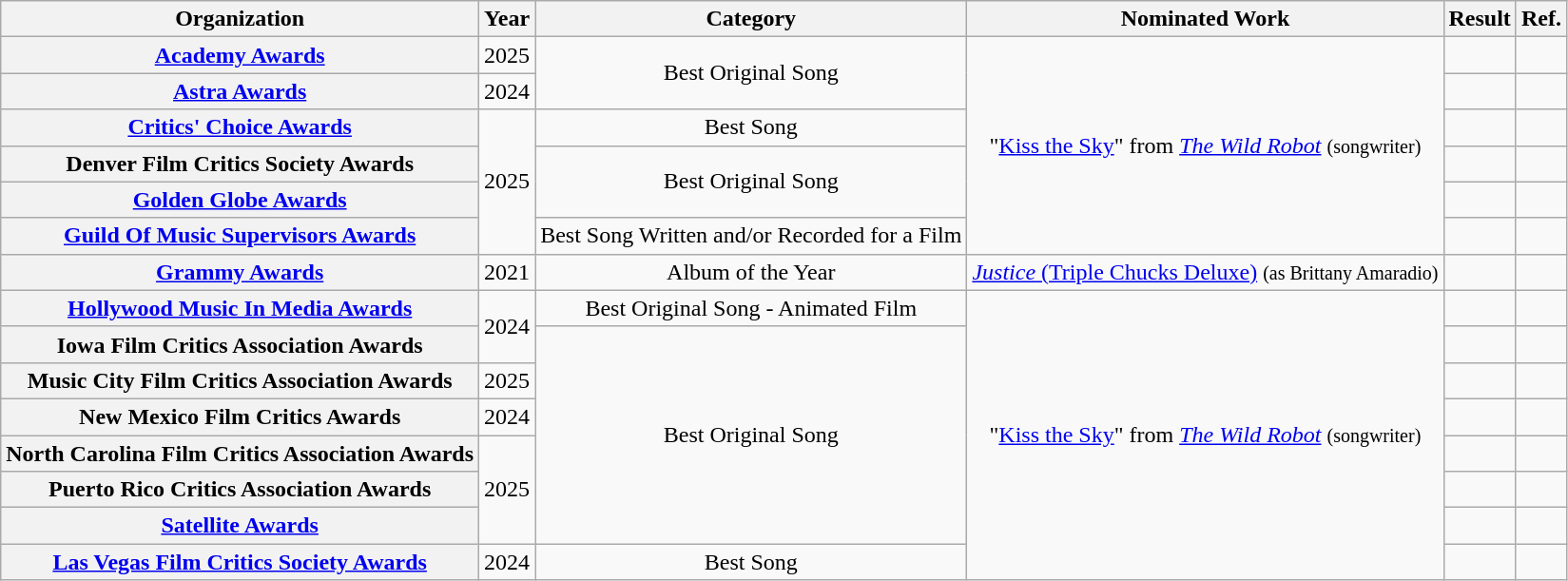<table class="wikitable plainrowheaders" style="text-align:center;">
<tr>
<th scope="col">Organization</th>
<th>Year</th>
<th>Category</th>
<th>Nominated Work</th>
<th>Result</th>
<th>Ref.</th>
</tr>
<tr>
<th scope="row"><a href='#'>Academy Awards</a></th>
<td>2025</td>
<td rowspan="2">Best Original Song</td>
<td rowspan="6">"<a href='#'>Kiss the Sky</a>" from <em><a href='#'>The Wild Robot</a></em> <small>(songwriter)</small></td>
<td></td>
<td></td>
</tr>
<tr>
<th scope="row"><a href='#'>Astra Awards</a></th>
<td>2024</td>
<td></td>
<td></td>
</tr>
<tr>
<th scope="row"><a href='#'>Critics' Choice Awards</a></th>
<td rowspan="4">2025</td>
<td>Best Song</td>
<td></td>
<td></td>
</tr>
<tr>
<th scope="row">Denver Film Critics Society Awards</th>
<td rowspan="2">Best Original Song</td>
<td></td>
<td></td>
</tr>
<tr>
<th scope="row"><a href='#'>Golden Globe Awards</a></th>
<td></td>
<td></td>
</tr>
<tr>
<th scope="row"><a href='#'>Guild Of Music Supervisors Awards</a></th>
<td>Best Song Written and/or Recorded for a Film</td>
<td></td>
<td></td>
</tr>
<tr>
<th scope="row"><a href='#'>Grammy Awards</a></th>
<td>2021</td>
<td>Album of the Year</td>
<td><a href='#'><em>Justice</em> (Triple Chucks Deluxe)</a> <small>(as Brittany Amaradio)</small></td>
<td></td>
<td></td>
</tr>
<tr>
<th scope="row"><a href='#'>Hollywood Music In Media Awards</a></th>
<td rowspan="2">2024</td>
<td>Best Original Song - Animated Film</td>
<td rowspan="8">"<a href='#'>Kiss the Sky</a>" from <em><a href='#'>The Wild Robot</a></em> <small>(songwriter)</small></td>
<td></td>
<td></td>
</tr>
<tr>
<th scope="row">Iowa Film Critics Association Awards</th>
<td rowspan="6">Best Original Song</td>
<td></td>
<td></td>
</tr>
<tr>
<th scope="row">Music City Film Critics Association Awards</th>
<td>2025</td>
<td></td>
<td></td>
</tr>
<tr>
<th scope="row">New Mexico Film Critics Awards</th>
<td>2024</td>
<td></td>
<td></td>
</tr>
<tr>
<th scope="row">North Carolina Film Critics Association Awards</th>
<td rowspan="3">2025</td>
<td></td>
<td></td>
</tr>
<tr>
<th scope="row">Puerto Rico Critics Association Awards</th>
<td></td>
<td></td>
</tr>
<tr>
<th scope="row"><a href='#'>Satellite Awards</a></th>
<td></td>
<td></td>
</tr>
<tr>
<th scope="row"><a href='#'>Las Vegas Film Critics Society Awards</a></th>
<td>2024</td>
<td>Best Song</td>
<td></td>
<td></td>
</tr>
</table>
